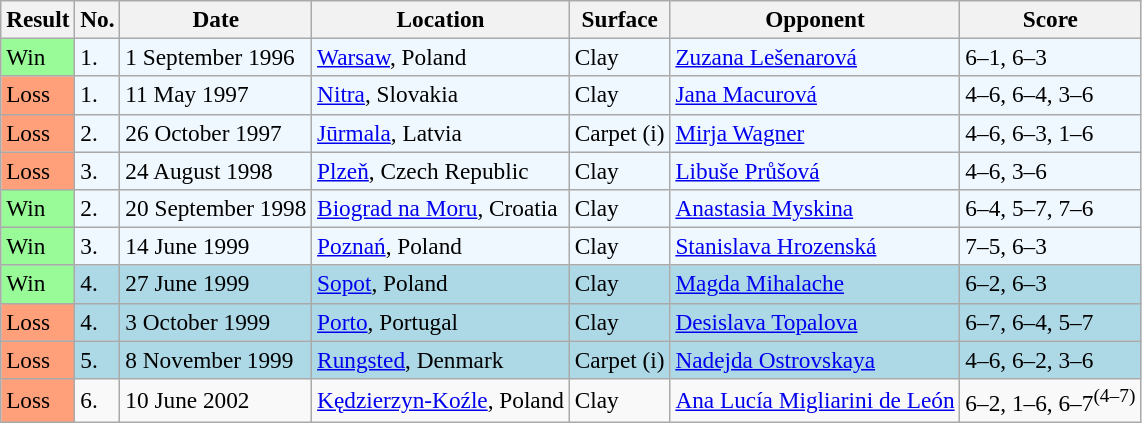<table class="sortable wikitable" style="font-size:97%;">
<tr>
<th>Result</th>
<th>No.</th>
<th>Date</th>
<th>Location</th>
<th>Surface</th>
<th>Opponent</th>
<th>Score</th>
</tr>
<tr bgcolor="#f0f8ff">
<td style="background:#98fb98;">Win</td>
<td>1.</td>
<td>1 September 1996</td>
<td><a href='#'>Warsaw</a>, Poland</td>
<td>Clay</td>
<td> <a href='#'>Zuzana Lešenarová</a></td>
<td>6–1, 6–3</td>
</tr>
<tr bgcolor="#f0f8ff">
<td style="background:#ffa07a;">Loss</td>
<td>1.</td>
<td>11 May 1997</td>
<td><a href='#'>Nitra</a>, Slovakia</td>
<td>Clay</td>
<td> <a href='#'>Jana Macurová</a></td>
<td>4–6, 6–4, 3–6</td>
</tr>
<tr bgcolor="#f0f8ff">
<td style="background:#ffa07a;">Loss</td>
<td>2.</td>
<td>26 October 1997</td>
<td><a href='#'>Jūrmala</a>, Latvia</td>
<td>Carpet (i)</td>
<td> <a href='#'>Mirja Wagner</a></td>
<td>4–6, 6–3, 1–6</td>
</tr>
<tr style="background:#f0f8ff;">
<td style="background:#ffa07a;">Loss</td>
<td>3.</td>
<td>24 August 1998</td>
<td><a href='#'>Plzeň</a>, Czech Republic</td>
<td>Clay</td>
<td> <a href='#'>Libuše Průšová</a></td>
<td>4–6, 3–6</td>
</tr>
<tr bgcolor="#f0f8ff">
<td style="background:#98fb98;">Win</td>
<td>2.</td>
<td>20 September 1998</td>
<td><a href='#'>Biograd na Moru</a>, Croatia</td>
<td>Clay</td>
<td> <a href='#'>Anastasia Myskina</a></td>
<td>6–4, 5–7, 7–6</td>
</tr>
<tr style="background:#f0f8ff;">
<td style="background:#98fb98;">Win</td>
<td>3.</td>
<td>14 June 1999</td>
<td><a href='#'>Poznań</a>, Poland</td>
<td>Clay</td>
<td> <a href='#'>Stanislava Hrozenská</a></td>
<td>7–5, 6–3</td>
</tr>
<tr style="background:lightblue;">
<td style="background:#98fb98;">Win</td>
<td>4.</td>
<td>27 June 1999</td>
<td><a href='#'>Sopot</a>, Poland</td>
<td>Clay</td>
<td> <a href='#'>Magda Mihalache</a></td>
<td>6–2, 6–3</td>
</tr>
<tr bgcolor="lightblue">
<td style="background:#ffa07a;">Loss</td>
<td>4.</td>
<td>3 October 1999</td>
<td><a href='#'>Porto</a>, Portugal</td>
<td>Clay</td>
<td> <a href='#'>Desislava Topalova</a></td>
<td>6–7, 6–4, 5–7</td>
</tr>
<tr style="background:lightblue;">
<td style="background:#ffa07a;">Loss</td>
<td>5.</td>
<td>8 November 1999</td>
<td><a href='#'>Rungsted</a>, Denmark</td>
<td>Carpet (i)</td>
<td> <a href='#'>Nadejda Ostrovskaya</a></td>
<td>4–6, 6–2, 3–6</td>
</tr>
<tr>
<td style="background:#ffa07a;">Loss</td>
<td>6.</td>
<td>10 June 2002</td>
<td><a href='#'>Kędzierzyn-Koźle</a>, Poland</td>
<td>Clay</td>
<td> <a href='#'>Ana Lucía Migliarini de León</a></td>
<td>6–2, 1–6, 6–7<sup>(4–7)</sup></td>
</tr>
</table>
